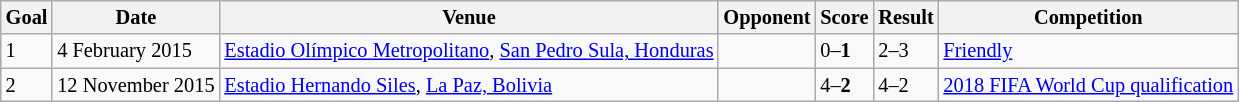<table class="wikitable collapsible collapsed" style=font-size:85%>
<tr>
<th>Goal</th>
<th>Date</th>
<th>Venue</th>
<th>Opponent</th>
<th>Score</th>
<th>Result</th>
<th>Competition</th>
</tr>
<tr>
<td>1</td>
<td>4 February 2015</td>
<td><a href='#'>Estadio Olímpico Metropolitano</a>, <a href='#'>San Pedro Sula, Honduras</a></td>
<td align=left></td>
<td>0–<strong>1</strong></td>
<td>2–3</td>
<td><a href='#'>Friendly</a></td>
</tr>
<tr>
<td>2</td>
<td>12 November 2015</td>
<td><a href='#'>Estadio Hernando Siles</a>, <a href='#'>La Paz, Bolivia</a></td>
<td align=left></td>
<td>4–<strong>2</strong></td>
<td>4–2</td>
<td><a href='#'>2018 FIFA World Cup qualification</a></td>
</tr>
</table>
